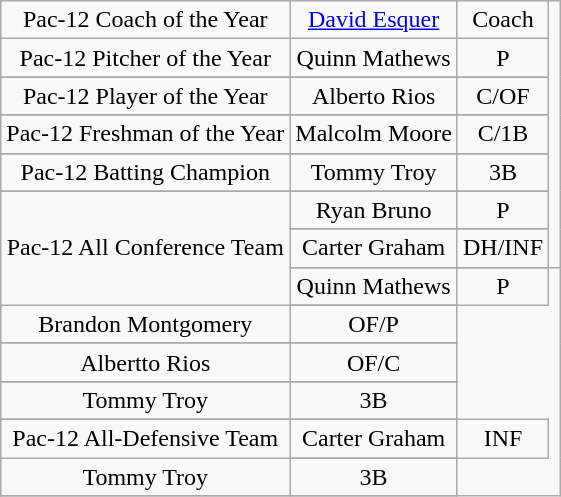<table class="wikitable" style="text-align: center;">
<tr align="center">
<td>Pac-12 Coach of the Year</td>
<td><a href='#'>David Esquer</a></td>
<td>Coach</td>
<td rowspan="13"></td>
</tr>
<tr align="center">
<td>Pac-12 Pitcher of the Year</td>
<td>Quinn Mathews</td>
<td>P</td>
</tr>
<tr>
</tr>
<tr align="center">
<td>Pac-12 Player of the Year</td>
<td>Alberto Rios</td>
<td>C/OF</td>
</tr>
<tr>
</tr>
<tr align="center">
<td>Pac-12 Freshman of the Year</td>
<td>Malcolm Moore</td>
<td>C/1B</td>
</tr>
<tr>
</tr>
<tr align="center">
<td>Pac-12 Batting Champion</td>
<td>Tommy Troy</td>
<td>3B</td>
</tr>
<tr>
</tr>
<tr align="center">
<td rowspan="6">Pac-12 All Conference Team</td>
<td>Ryan Bruno</td>
<td>P</td>
</tr>
<tr>
</tr>
<tr>
<td>Carter Graham</td>
<td>DH/INF</td>
</tr>
<tr>
</tr>
<tr>
<td>Quinn Mathews</td>
<td>P</td>
</tr>
<tr>
</tr>
<tr>
<td>Brandon Montgomery</td>
<td>OF/P</td>
</tr>
<tr>
</tr>
<tr>
<td>Albertto Rios</td>
<td>OF/C</td>
</tr>
<tr>
</tr>
<tr>
<td>Tommy Troy</td>
<td>3B</td>
</tr>
<tr>
</tr>
<tr align="center">
<td rowspan="2">Pac-12 All-Defensive Team</td>
<td>Carter Graham</td>
<td>INF</td>
</tr>
<tr>
</tr>
<tr>
<td>Tommy Troy</td>
<td>3B</td>
</tr>
<tr>
</tr>
</table>
